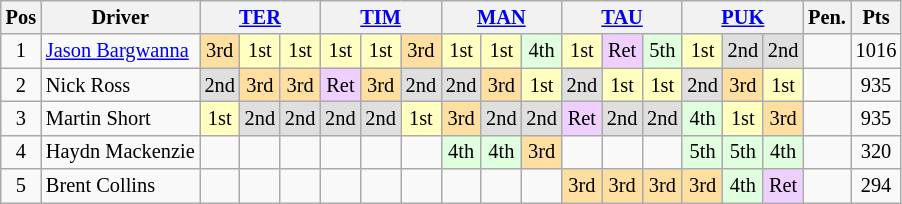<table class="wikitable" style="font-size: 85%; text-align: center;">
<tr>
<th>Pos</th>
<th>Driver</th>
<th colspan="3"><a href='#'>TER</a></th>
<th colspan="3"><a href='#'>TIM</a></th>
<th colspan="3"><a href='#'>MAN</a></th>
<th colspan="3"><a href='#'>TAU</a></th>
<th colspan="3"><a href='#'>PUK</a></th>
<th>Pen.</th>
<th>Pts</th>
</tr>
<tr>
<td>1</td>
<td align=left> <a href='#'>Jason Bargwanna</a></td>
<td style="background:#ffdf9f;">3rd</td>
<td style="background:#ffffbf;">1st</td>
<td style="background:#ffffbf;">1st</td>
<td style="background:#ffffbf;">1st</td>
<td style="background:#ffffbf;">1st</td>
<td style="background:#ffdf9f;">3rd</td>
<td style="background:#ffffbf;">1st</td>
<td style="background:#ffffbf;">1st</td>
<td style="background:#dfffdf;">4th</td>
<td style="background:#ffffbf;">1st</td>
<td style="background:#efcfff;">Ret</td>
<td style="background:#dfffdf;">5th</td>
<td style="background:#ffffbf;">1st</td>
<td style="background:#dfdfdf;">2nd</td>
<td style="background:#dfdfdf;">2nd</td>
<td></td>
<td>1016</td>
</tr>
<tr>
<td>2</td>
<td align=left> Nick Ross</td>
<td style="background:#dfdfdf;">2nd</td>
<td style="background:#ffdf9f;">3rd</td>
<td style="background:#ffdf9f;">3rd</td>
<td style="background:#efcfff;">Ret</td>
<td style="background:#ffdf9f;">3rd</td>
<td style="background:#dfdfdf;">2nd</td>
<td style="background:#dfdfdf;">2nd</td>
<td style="background:#ffdf9f;">3rd</td>
<td style="background:#ffffbf;">1st</td>
<td style="background:#dfdfdf;">2nd</td>
<td style="background:#ffffbf;">1st</td>
<td style="background:#ffffbf;">1st</td>
<td style="background:#dfdfdf;">2nd</td>
<td style="background:#ffdf9f;">3rd</td>
<td style="background:#ffffbf;">1st</td>
<td></td>
<td>935</td>
</tr>
<tr>
<td>3</td>
<td align=left> Martin Short</td>
<td style="background:#ffffbf;">1st</td>
<td style="background:#dfdfdf;">2nd</td>
<td style="background:#dfdfdf;">2nd</td>
<td style="background:#dfdfdf;">2nd</td>
<td style="background:#dfdfdf;">2nd</td>
<td style="background:#ffffbf;">1st</td>
<td style="background:#ffdf9f;">3rd</td>
<td style="background:#dfdfdf;">2nd</td>
<td style="background:#dfdfdf;">2nd</td>
<td style="background:#efcfff;">Ret</td>
<td style="background:#dfdfdf;">2nd</td>
<td style="background:#dfdfdf;">2nd</td>
<td style="background:#dfffdf;">4th</td>
<td style="background:#ffffbf;">1st</td>
<td style="background:#ffdf9f;">3rd</td>
<td></td>
<td>935</td>
</tr>
<tr>
<td>4</td>
<td align=left> Haydn Mackenzie</td>
<td></td>
<td></td>
<td></td>
<td></td>
<td></td>
<td></td>
<td style="background:#dfffdf;">4th</td>
<td style="background:#dfffdf;">4th</td>
<td style="background:#ffdf9f;">3rd</td>
<td></td>
<td></td>
<td></td>
<td style="background:#dfffdf;">5th</td>
<td style="background:#dfffdf;">5th</td>
<td style="background:#dfffdf;">4th</td>
<td></td>
<td>320</td>
</tr>
<tr>
<td>5</td>
<td align=left> Brent Collins</td>
<td></td>
<td></td>
<td></td>
<td></td>
<td></td>
<td></td>
<td></td>
<td></td>
<td></td>
<td style="background:#ffdf9f;">3rd</td>
<td style="background:#ffdf9f;">3rd</td>
<td style="background:#ffdf9f;">3rd</td>
<td style="background:#ffdf9f;">3rd</td>
<td style="background:#dfffdf;">4th</td>
<td style="background:#efcfff;">Ret</td>
<td></td>
<td>294</td>
</tr>
</table>
